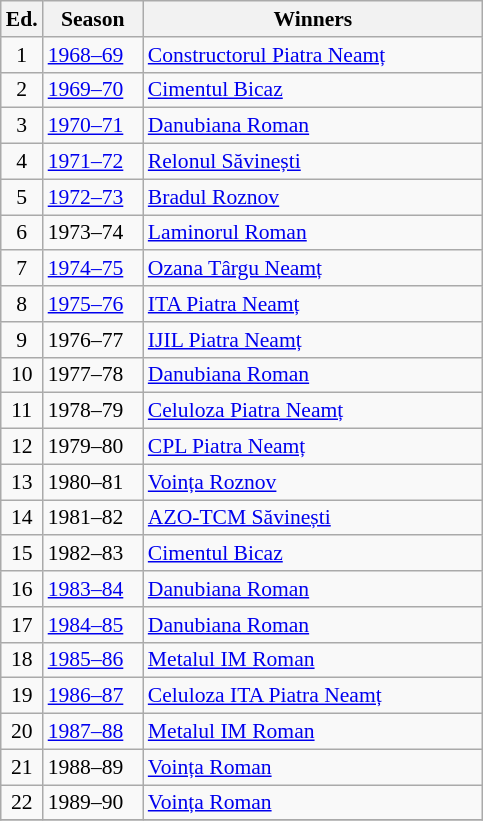<table class="wikitable" style="font-size:90%">
<tr>
<th><abbr>Ed.</abbr></th>
<th width="60">Season</th>
<th width="220">Winners</th>
</tr>
<tr>
<td align=center>1</td>
<td><a href='#'>1968–69</a></td>
<td><a href='#'>Constructorul Piatra Neamț</a></td>
</tr>
<tr>
<td align=center>2</td>
<td><a href='#'>1969–70</a></td>
<td><a href='#'>Cimentul Bicaz</a></td>
</tr>
<tr>
<td align=center>3</td>
<td><a href='#'>1970–71</a></td>
<td><a href='#'>Danubiana Roman</a></td>
</tr>
<tr>
<td align=center>4</td>
<td><a href='#'>1971–72</a></td>
<td><a href='#'>Relonul Săvinești</a></td>
</tr>
<tr>
<td align=center>5</td>
<td><a href='#'>1972–73</a></td>
<td><a href='#'>Bradul Roznov</a></td>
</tr>
<tr>
<td align=center>6</td>
<td>1973–74</td>
<td><a href='#'>Laminorul Roman</a></td>
</tr>
<tr>
<td align=center>7</td>
<td><a href='#'>1974–75</a></td>
<td><a href='#'>Ozana Târgu Neamț</a></td>
</tr>
<tr>
<td align=center>8</td>
<td><a href='#'>1975–76</a></td>
<td><a href='#'>ITA Piatra Neamț</a></td>
</tr>
<tr>
<td align=center>9</td>
<td>1976–77</td>
<td><a href='#'>IJIL Piatra Neamț</a></td>
</tr>
<tr>
<td align=center>10</td>
<td>1977–78</td>
<td><a href='#'>Danubiana Roman</a></td>
</tr>
<tr>
<td align=center>11</td>
<td>1978–79</td>
<td><a href='#'>Celuloza Piatra Neamț</a></td>
</tr>
<tr>
<td align=center>12</td>
<td>1979–80</td>
<td><a href='#'>CPL Piatra Neamț</a></td>
</tr>
<tr>
<td align=center>13</td>
<td>1980–81</td>
<td><a href='#'>Voința Roznov</a></td>
</tr>
<tr>
<td align=center>14</td>
<td>1981–82</td>
<td><a href='#'>AZO-TCM Săvinești</a></td>
</tr>
<tr>
<td align=center>15</td>
<td>1982–83</td>
<td><a href='#'>Cimentul Bicaz</a></td>
</tr>
<tr>
<td align=center>16</td>
<td><a href='#'>1983–84</a></td>
<td><a href='#'>Danubiana Roman</a></td>
</tr>
<tr>
<td align=center>17</td>
<td><a href='#'>1984–85</a></td>
<td><a href='#'>Danubiana Roman</a></td>
</tr>
<tr>
<td align=center>18</td>
<td><a href='#'>1985–86</a></td>
<td><a href='#'>Metalul IM Roman</a></td>
</tr>
<tr>
<td align=center>19</td>
<td><a href='#'>1986–87</a></td>
<td><a href='#'>Celuloza ITA Piatra Neamț</a></td>
</tr>
<tr>
<td align=center>20</td>
<td><a href='#'>1987–88</a></td>
<td><a href='#'>Metalul IM Roman</a></td>
</tr>
<tr>
<td align=center>21</td>
<td>1988–89</td>
<td><a href='#'>Voința Roman</a></td>
</tr>
<tr>
<td align=center>22</td>
<td>1989–90</td>
<td><a href='#'>Voința Roman</a></td>
</tr>
<tr>
</tr>
</table>
